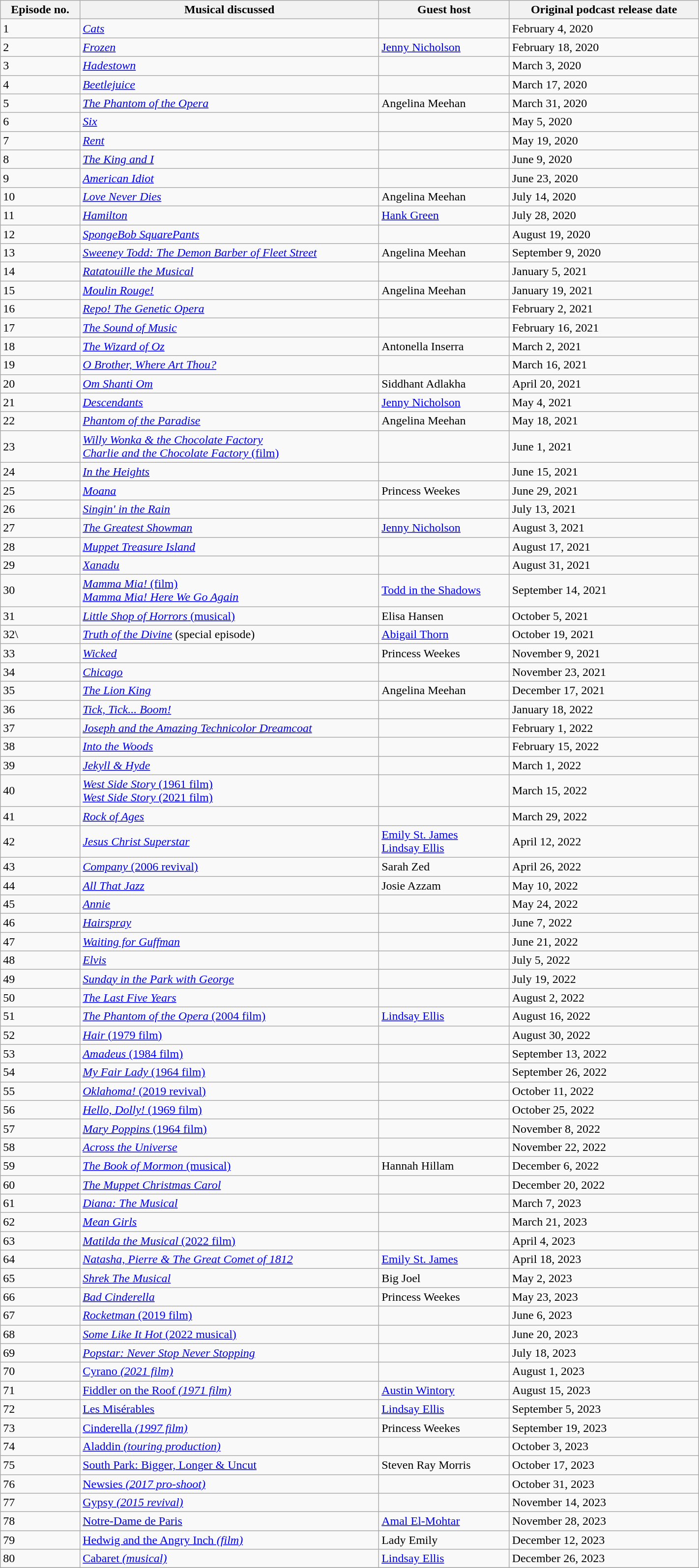<table class="wikitable mw-collapsible mw-collapsed" style="width: 75%">
<tr>
<th>Episode no.</th>
<th>Musical discussed</th>
<th>Guest host</th>
<th>Original podcast release date</th>
</tr>
<tr>
<td>1</td>
<td><em><a href='#'>Cats</a></em></td>
<td></td>
<td>February 4, 2020</td>
</tr>
<tr>
<td>2</td>
<td><em><a href='#'>Frozen</a></em></td>
<td><a href='#'>Jenny Nicholson</a></td>
<td>February 18, 2020</td>
</tr>
<tr>
<td>3</td>
<td><em><a href='#'>Hadestown</a></em></td>
<td></td>
<td>March 3, 2020</td>
</tr>
<tr>
<td>4</td>
<td><em><a href='#'>Beetlejuice</a></em></td>
<td></td>
<td>March 17, 2020</td>
</tr>
<tr>
<td>5</td>
<td><em><a href='#'>The Phantom of the Opera</a></em></td>
<td>Angelina Meehan</td>
<td>March 31, 2020</td>
</tr>
<tr>
<td>6</td>
<td><em><a href='#'>Six</a></em></td>
<td></td>
<td>May 5, 2020</td>
</tr>
<tr>
<td>7</td>
<td><em><a href='#'>Rent</a></em></td>
<td></td>
<td>May 19, 2020</td>
</tr>
<tr>
<td>8</td>
<td><em><a href='#'>The King and I</a></em></td>
<td></td>
<td>June 9, 2020</td>
</tr>
<tr>
<td>9</td>
<td><em><a href='#'>American Idiot</a></em></td>
<td></td>
<td>June 23, 2020</td>
</tr>
<tr>
<td>10</td>
<td><em><a href='#'>Love Never Dies</a></em></td>
<td>Angelina Meehan</td>
<td>July 14, 2020</td>
</tr>
<tr>
<td>11</td>
<td><em><a href='#'>Hamilton</a></em></td>
<td><a href='#'>Hank Green</a></td>
<td>July 28, 2020</td>
</tr>
<tr>
<td>12</td>
<td><em><a href='#'>SpongeBob SquarePants</a></em></td>
<td></td>
<td>August 19, 2020</td>
</tr>
<tr>
<td>13</td>
<td><em><a href='#'>Sweeney Todd: The Demon Barber of Fleet Street</a></em></td>
<td>Angelina Meehan</td>
<td>September 9, 2020</td>
</tr>
<tr>
<td>14</td>
<td><em><a href='#'>Ratatouille the Musical</a></em></td>
<td></td>
<td>January 5, 2021</td>
</tr>
<tr>
<td>15</td>
<td><em><a href='#'>Moulin Rouge!</a></em></td>
<td>Angelina Meehan</td>
<td>January 19, 2021</td>
</tr>
<tr>
<td>16</td>
<td><em><a href='#'>Repo! The Genetic Opera</a></em></td>
<td></td>
<td>February 2, 2021</td>
</tr>
<tr>
<td>17</td>
<td><em><a href='#'>The Sound of Music</a></em></td>
<td></td>
<td>February 16, 2021</td>
</tr>
<tr>
<td>18</td>
<td><em><a href='#'>The Wizard of Oz</a></em></td>
<td>Antonella Inserra</td>
<td>March 2, 2021</td>
</tr>
<tr>
<td>19</td>
<td><em><a href='#'>O Brother, Where Art Thou?</a></em></td>
<td></td>
<td>March 16, 2021</td>
</tr>
<tr>
<td>20</td>
<td><em><a href='#'>Om Shanti Om</a></em></td>
<td>Siddhant Adlakha</td>
<td>April 20, 2021</td>
</tr>
<tr>
<td>21</td>
<td><em><a href='#'>Descendants</a></em></td>
<td><a href='#'>Jenny Nicholson</a></td>
<td>May 4, 2021</td>
</tr>
<tr>
<td>22</td>
<td><em><a href='#'>Phantom of the Paradise</a></em></td>
<td>Angelina Meehan</td>
<td>May 18, 2021</td>
</tr>
<tr>
<td>23</td>
<td><em><a href='#'>Willy Wonka & the Chocolate Factory</a></em><br><a href='#'><em>Charlie and the Chocolate Factory</em> (film)</a></td>
<td></td>
<td>June 1, 2021</td>
</tr>
<tr>
<td>24</td>
<td><em><a href='#'>In the Heights</a></em></td>
<td></td>
<td>June 15, 2021</td>
</tr>
<tr>
<td>25</td>
<td><em><a href='#'>Moana</a></em></td>
<td>Princess Weekes</td>
<td>June 29, 2021</td>
</tr>
<tr>
<td>26</td>
<td><em><a href='#'>Singin' in the Rain</a></em></td>
<td></td>
<td>July 13, 2021</td>
</tr>
<tr>
<td>27</td>
<td><em><a href='#'>The Greatest Showman</a></em></td>
<td><a href='#'>Jenny Nicholson</a></td>
<td>August 3, 2021</td>
</tr>
<tr>
<td>28</td>
<td><em><a href='#'>Muppet Treasure Island</a></em></td>
<td></td>
<td>August 17, 2021</td>
</tr>
<tr>
<td>29</td>
<td><em><a href='#'>Xanadu</a></em></td>
<td></td>
<td>August 31, 2021</td>
</tr>
<tr>
<td>30</td>
<td><a href='#'><em>Mamma Mia!</em> (film)</a><br><em><a href='#'>Mamma Mia! Here We Go Again</a></em></td>
<td><a href='#'>Todd in the Shadows</a></td>
<td>September 14, 2021</td>
</tr>
<tr>
<td>31</td>
<td><a href='#'><em>Little Shop of Horrors</em> (musical)</a></td>
<td>Elisa Hansen</td>
<td>October 5, 2021</td>
</tr>
<tr>
<td>32\</td>
<td><em><a href='#'>Truth of the Divine</a></em> (special episode)</td>
<td><a href='#'>Abigail Thorn</a></td>
<td>October 19, 2021</td>
</tr>
<tr>
<td>33</td>
<td><em><a href='#'>Wicked</a></em></td>
<td>Princess Weekes</td>
<td>November 9, 2021</td>
</tr>
<tr>
<td>34</td>
<td><em><a href='#'>Chicago</a></em></td>
<td></td>
<td>November 23, 2021</td>
</tr>
<tr>
<td>35</td>
<td><em><a href='#'>The Lion King</a></em></td>
<td>Angelina Meehan</td>
<td>December 17, 2021</td>
</tr>
<tr>
<td>36</td>
<td><em><a href='#'>Tick, Tick... Boom!</a></em></td>
<td></td>
<td>January 18, 2022</td>
</tr>
<tr>
<td>37</td>
<td><em><a href='#'>Joseph and the Amazing Technicolor Dreamcoat</a></em></td>
<td></td>
<td>February 1, 2022</td>
</tr>
<tr>
<td>38</td>
<td><em><a href='#'>Into the Woods</a></em></td>
<td></td>
<td>February 15, 2022</td>
</tr>
<tr>
<td>39</td>
<td><em><a href='#'>Jekyll & Hyde</a></em></td>
<td></td>
<td>March 1, 2022</td>
</tr>
<tr>
<td>40</td>
<td><a href='#'><em>West Side Story</em> (1961 film)</a><br><a href='#'><em>West Side Story</em> (2021 film)</a></td>
<td></td>
<td>March 15, 2022</td>
</tr>
<tr>
<td>41</td>
<td><em><a href='#'>Rock of Ages</a></em></td>
<td></td>
<td>March 29, 2022</td>
</tr>
<tr>
<td>42</td>
<td><em><a href='#'>Jesus Christ Superstar</a></em></td>
<td><a href='#'>Emily St. James</a><br><a href='#'>Lindsay Ellis</a></td>
<td>April 12, 2022</td>
</tr>
<tr>
<td>43</td>
<td><a href='#'><em>Company</em> (2006 revival)</a></td>
<td>Sarah Zed</td>
<td>April 26, 2022</td>
</tr>
<tr>
<td>44</td>
<td><em><a href='#'>All That Jazz</a></em></td>
<td>Josie Azzam</td>
<td>May 10, 2022</td>
</tr>
<tr>
<td>45</td>
<td><em><a href='#'>Annie</a></em></td>
<td></td>
<td>May 24, 2022</td>
</tr>
<tr>
<td>46</td>
<td><em><a href='#'>Hairspray</a></em></td>
<td></td>
<td>June 7, 2022</td>
</tr>
<tr>
<td>47</td>
<td><em><a href='#'>Waiting for Guffman</a></em></td>
<td></td>
<td>June 21, 2022</td>
</tr>
<tr>
<td>48</td>
<td><em><a href='#'>Elvis</a></em></td>
<td></td>
<td>July 5, 2022</td>
</tr>
<tr>
<td>49</td>
<td><em><a href='#'>Sunday in the Park with George</a></em></td>
<td></td>
<td>July 19, 2022</td>
</tr>
<tr>
<td>50</td>
<td><em><a href='#'>The Last Five Years</a></em></td>
<td></td>
<td>August 2, 2022</td>
</tr>
<tr>
<td>51</td>
<td><a href='#'><em>The Phantom of the Opera</em> (2004 film)</a></td>
<td><a href='#'>Lindsay Ellis</a></td>
<td>August 16, 2022</td>
</tr>
<tr>
<td>52</td>
<td><a href='#'><em>Hair</em> (1979 film)</a></td>
<td></td>
<td>August 30, 2022</td>
</tr>
<tr>
<td>53</td>
<td><a href='#'><em>Amadeus</em> (1984 film)</a></td>
<td></td>
<td>September 13, 2022</td>
</tr>
<tr>
<td>54</td>
<td><a href='#'><em>My Fair Lady</em> (1964 film)</a></td>
<td></td>
<td>September 26, 2022</td>
</tr>
<tr>
<td>55</td>
<td><a href='#'><em>Oklahoma!</em> (2019 revival)</a></td>
<td></td>
<td>October 11, 2022</td>
</tr>
<tr>
<td>56</td>
<td><a href='#'><em>Hello, Dolly!</em> (1969 film)</a></td>
<td></td>
<td>October 25, 2022</td>
</tr>
<tr>
<td>57</td>
<td><a href='#'><em>Mary Poppins</em> (1964 film)</a></td>
<td></td>
<td>November 8, 2022</td>
</tr>
<tr>
<td>58</td>
<td><em><a href='#'>Across the Universe</a></em></td>
<td></td>
<td>November 22, 2022</td>
</tr>
<tr>
<td>59</td>
<td><a href='#'><em>The Book of Mormon</em> (musical)</a></td>
<td>Hannah Hillam</td>
<td>December 6, 2022</td>
</tr>
<tr>
<td>60</td>
<td><em><a href='#'>The Muppet Christmas Carol</a></em></td>
<td></td>
<td>December 20, 2022</td>
</tr>
<tr>
<td>61</td>
<td><em><a href='#'>Diana: The Musical</a></em></td>
<td></td>
<td>March 7, 2023</td>
</tr>
<tr>
<td>62</td>
<td><em><a href='#'>Mean Girls</a></em></td>
<td></td>
<td>March 21, 2023</td>
</tr>
<tr>
<td>63</td>
<td><a href='#'><em>Matilda the Musical</em> (2022 film)</a></td>
<td></td>
<td>April 4, 2023</td>
</tr>
<tr>
<td>64</td>
<td><em><a href='#'>Natasha, Pierre & The Great Comet of 1812</a></em></td>
<td><a href='#'>Emily St. James</a></td>
<td>April 18, 2023</td>
</tr>
<tr>
<td>65</td>
<td><em><a href='#'>Shrek The Musical</a></em></td>
<td>Big Joel</td>
<td>May 2, 2023</td>
</tr>
<tr>
<td>66</td>
<td><em><a href='#'>Bad Cinderella</a></em></td>
<td>Princess Weekes</td>
<td>May 23, 2023</td>
</tr>
<tr>
<td>67</td>
<td><a href='#'><em>Rocketman</em> (2019 film)</a></td>
<td></td>
<td>June 6, 2023</td>
</tr>
<tr>
<td>68</td>
<td><a href='#'><em>Some Like It Hot</em> (2022 musical)</a></td>
<td></td>
<td>June 20, 2023</td>
</tr>
<tr>
<td>69</td>
<td><em><a href='#'>Popstar: Never Stop Never Stopping</a></em></td>
<td></td>
<td>July 18, 2023</td>
</tr>
<tr>
<td>70</td>
<td><em><a href='#'></em>Cyrano<em> (2021 film)</a></td>
<td></td>
<td>August 1, 2023</td>
</tr>
<tr>
<td>71</td>
<td><a href='#'></em>Fiddler on the Roof<em> (1971 film)</a></td>
<td><a href='#'>Austin Wintory</a></td>
<td>August 15, 2023</td>
</tr>
<tr>
<td>72</td>
<td></em><a href='#'>Les Misérables</a><em></td>
<td><a href='#'>Lindsay Ellis</a></td>
<td>September 5, 2023</td>
</tr>
<tr>
<td>73</td>
<td><a href='#'></em>Cinderella<em> (1997 film)</a></td>
<td>Princess Weekes</td>
<td>September 19, 2023</td>
</tr>
<tr>
<td>74</td>
<td><a href='#'></em>Aladdin<em> (touring production)</a></td>
<td></td>
<td>October 3, 2023</td>
</tr>
<tr>
<td>75</td>
<td></em><a href='#'>South Park: Bigger, Longer & Uncut</a><em></td>
<td>Steven Ray Morris</td>
<td>October 17, 2023</td>
</tr>
<tr>
<td>76</td>
<td><a href='#'></em>Newsies<em> (2017 pro-shoot)</a></td>
<td></td>
<td>October 31, 2023</td>
</tr>
<tr>
<td>77</td>
<td><a href='#'></em>Gypsy<em> (2015 revival)</a></td>
<td></td>
<td>November 14, 2023</td>
</tr>
<tr>
<td>78</td>
<td></em><a href='#'>Notre-Dame de Paris</a><em></td>
<td><a href='#'>Amal El-Mohtar</a></td>
<td>November 28, 2023</td>
</tr>
<tr>
<td>79</td>
<td><a href='#'></em>Hedwig and the Angry Inch<em> (film)</a></td>
<td>Lady Emily</td>
<td>December 12, 2023</td>
</tr>
<tr>
<td>80</td>
<td><a href='#'></em>Cabaret<em> (musical)</a></td>
<td><a href='#'>Lindsay Ellis</a></td>
<td>December 26, 2023</td>
</tr>
<tr>
</tr>
</table>
